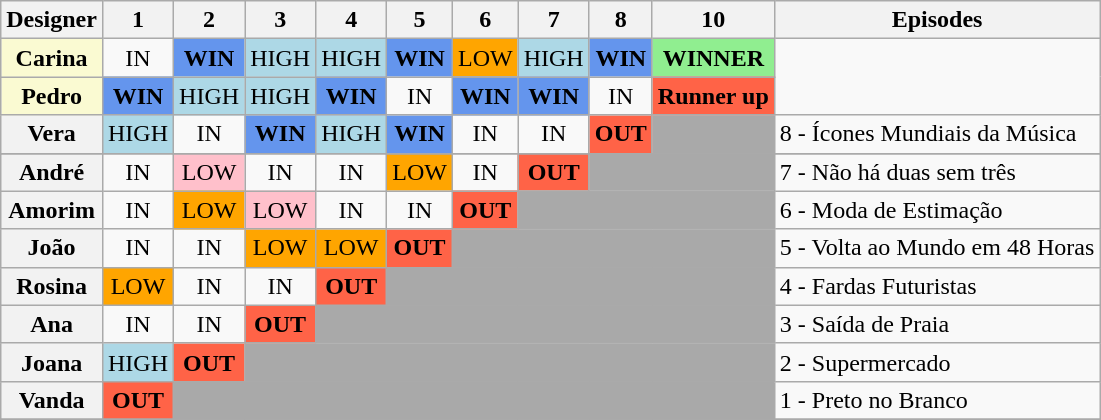<table class="wikitable" style="text-align:center">
<tr>
<th>Designer</th>
<th>1</th>
<th>2</th>
<th>3</th>
<th>4</th>
<th>5</th>
<th>6</th>
<th>7</th>
<th>8 </th>
<th>10</th>
<th>Episodes</th>
</tr>
<tr>
<th style="background:#FAFAD2;"><strong>Carina</strong></th>
<td>IN</td>
<td bgcolor="cornflowerblue"><strong>WIN</strong></td>
<td bgcolor="lightblue">HIGH</td>
<td bgcolor="lightblue">HIGH</td>
<td bgcolor="cornflowerblue"><strong>WIN</strong></td>
<td bgcolor="orange">LOW</td>
<td bgcolor="lightblue">HIGH</td>
<td bgcolor="cornflowerblue"><strong>WIN</strong></td>
<td style="background:lightgreen;"><strong>WINNER</strong></td>
<td style="text-align:left" rowspan="2"></td>
</tr>
<tr>
<th style="background:#FAFAD2;"><strong>Pedro</strong></th>
<td bgcolor="cornflowerblue"><strong>WIN</strong></td>
<td bgcolor="lightblue">HIGH</td>
<td style="background:lightblue;">HIGH</td>
<td bgcolor="cornflowerblue"><strong>WIN</strong></td>
<td>IN</td>
<td bgcolor="cornflowerblue"><strong>WIN</strong></td>
<td bgcolor="cornflowerblue"><strong>WIN</strong></td>
<td>IN</td>
<td bgcolor="tomato"><strong>Runner up</strong></td>
</tr>
<tr>
<th><strong>Vera</strong></th>
<td bgcolor="lightblue">HIGH</td>
<td>IN</td>
<td bgcolor="cornflowerblue"><strong>WIN</strong></td>
<td bgcolor="lightblue">HIGH</td>
<td bgcolor="cornflowerblue"><strong>WIN</strong></td>
<td>IN</td>
<td>IN</td>
<td bgcolor="tomato"><strong>OUT</strong></td>
<td COLSPAN=1 style="background:darkgray;"></td>
<td style="text-align:left">8 - Ícones Mundiais da Música</td>
</tr>
<tr || ||>
</tr>
<tr>
<th><strong>André</strong></th>
<td>IN</td>
<td style="background:pink;">LOW</td>
<td>IN</td>
<td>IN</td>
<td bgcolor="orange">LOW</td>
<td>IN</td>
<td bgcolor="tomato"><strong>OUT</strong></td>
<td COLSPAN=2 style="background:darkgray;"></td>
<td style="text-align:left">7 - Não há duas sem três</td>
</tr>
<tr>
<th><strong>Amorim</strong></th>
<td>IN</td>
<td bgcolor="orange">LOW</td>
<td style="background:pink;">LOW</td>
<td>IN</td>
<td>IN</td>
<td bgcolor="tomato"><strong>OUT</strong></td>
<td COLSPAN=3 style="background:darkgray;"></td>
<td style="text-align:left">6 - Moda de Estimação</td>
</tr>
<tr>
<th><strong>João</strong></th>
<td>IN</td>
<td>IN</td>
<td bgcolor="orange">LOW</td>
<td style="background:orange;">LOW</td>
<td bgcolor="tomato"><strong>OUT</strong></td>
<td COLSPAN=4 style="background:darkgray;"></td>
<td style="text-align:left">5 - Volta ao Mundo em 48 Horas</td>
</tr>
<tr>
<th><strong>Rosina</strong></th>
<td bgcolor="orange">LOW</td>
<td>IN</td>
<td>IN</td>
<td bgcolor="tomato"><strong>OUT</strong></td>
<td COLSPAN=5 style="background:darkgray;"></td>
<td style="text-align:left">4 - Fardas Futuristas</td>
</tr>
<tr>
<th><strong>Ana</strong></th>
<td>IN</td>
<td>IN</td>
<td bgcolor="tomato"><strong>OUT</strong></td>
<td COLSPAN=6 style="background:darkgray;"></td>
<td style="text-align:left">3 - Saída de Praia</td>
</tr>
<tr>
<th><strong>Joana</strong></th>
<td bgcolor="lightblue">HIGH</td>
<td bgcolor="tomato"><strong>OUT</strong></td>
<td COLSPAN=7 style="background:darkgray;"></td>
<td style="text-align:left">2 - Supermercado</td>
</tr>
<tr>
<th><strong>Vanda</strong></th>
<td bgcolor="tomato"><strong>OUT</strong></td>
<td COLSPAN=8 style="background:darkgray;"></td>
<td style="text-align:left">1 - Preto no Branco</td>
</tr>
<tr>
</tr>
</table>
